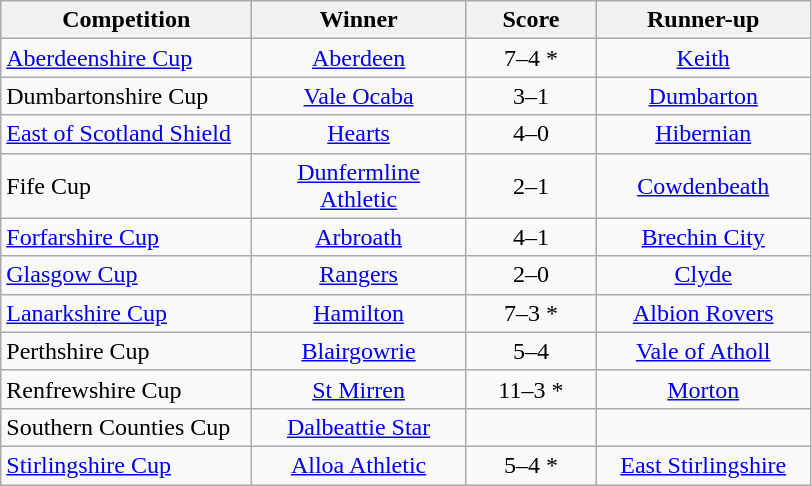<table class="wikitable" style="text-align: center;">
<tr>
<th width=160>Competition</th>
<th width=135>Winner</th>
<th width=80>Score</th>
<th width=135>Runner-up</th>
</tr>
<tr>
<td align=left><a href='#'>Aberdeenshire Cup</a></td>
<td><a href='#'>Aberdeen</a></td>
<td>7–4 *</td>
<td><a href='#'>Keith</a></td>
</tr>
<tr>
<td align=left>Dumbartonshire Cup</td>
<td><a href='#'>Vale Ocaba</a></td>
<td>3–1</td>
<td><a href='#'>Dumbarton</a></td>
</tr>
<tr>
<td align=left><a href='#'>East of Scotland Shield</a></td>
<td><a href='#'>Hearts</a></td>
<td>4–0</td>
<td><a href='#'>Hibernian</a></td>
</tr>
<tr>
<td align=left>Fife Cup</td>
<td><a href='#'>Dunfermline Athletic</a></td>
<td>2–1</td>
<td><a href='#'>Cowdenbeath</a></td>
</tr>
<tr>
<td align=left><a href='#'>Forfarshire Cup</a></td>
<td><a href='#'>Arbroath</a></td>
<td>4–1</td>
<td><a href='#'>Brechin City</a></td>
</tr>
<tr>
<td align=left><a href='#'>Glasgow Cup</a></td>
<td><a href='#'>Rangers</a></td>
<td>2–0</td>
<td><a href='#'>Clyde</a></td>
</tr>
<tr>
<td align=left><a href='#'>Lanarkshire Cup</a></td>
<td><a href='#'>Hamilton</a></td>
<td>7–3 *</td>
<td><a href='#'>Albion Rovers</a></td>
</tr>
<tr>
<td align=left>Perthshire Cup</td>
<td><a href='#'>Blairgowrie</a></td>
<td>5–4</td>
<td><a href='#'>Vale of Atholl</a></td>
</tr>
<tr>
<td align=left>Renfrewshire Cup</td>
<td><a href='#'>St Mirren</a></td>
<td>11–3 *</td>
<td><a href='#'>Morton</a></td>
</tr>
<tr>
<td align=left>Southern Counties Cup</td>
<td><a href='#'>Dalbeattie Star</a></td>
<td></td>
<td></td>
</tr>
<tr>
<td align=left><a href='#'>Stirlingshire Cup</a></td>
<td><a href='#'>Alloa Athletic</a></td>
<td>5–4 *</td>
<td><a href='#'>East Stirlingshire</a></td>
</tr>
</table>
